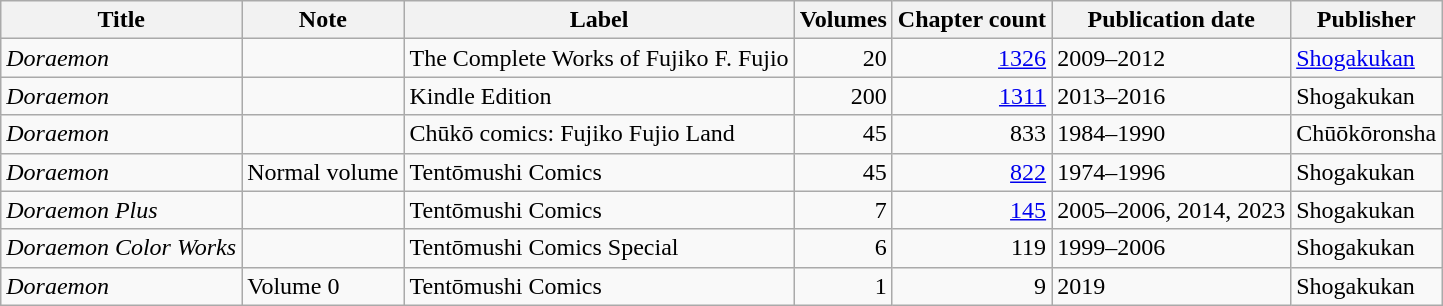<table class="wikitable sortable">
<tr>
<th>Title</th>
<th>Note</th>
<th>Label</th>
<th>Volumes</th>
<th>Chapter count</th>
<th>Publication date</th>
<th>Publisher</th>
</tr>
<tr>
<td><em>Doraemon</em></td>
<td></td>
<td>The Complete Works of Fujiko F. Fujio</td>
<td style="text-align:right;">20</td>
<td style="text-align:right;"><a href='#'>1326</a></td>
<td>2009–2012</td>
<td><a href='#'>Shogakukan</a></td>
</tr>
<tr>
<td><em>Doraemon</em></td>
<td></td>
<td>Kindle Edition</td>
<td style="text-align:right;">200</td>
<td style="text-align:right;"><a href='#'>1311</a></td>
<td>2013–2016</td>
<td>Shogakukan</td>
</tr>
<tr>
<td><em>Doraemon</em></td>
<td></td>
<td>Chūkō comics: Fujiko Fujio Land</td>
<td style="text-align:right;">45</td>
<td style="text-align:right;">833</td>
<td>1984–1990</td>
<td>Chūōkōronsha</td>
</tr>
<tr>
<td><em>Doraemon</em></td>
<td>Normal volume</td>
<td>Tentōmushi Comics</td>
<td style="text-align:right;">45</td>
<td style="text-align:right;"><a href='#'>822</a></td>
<td>1974–1996</td>
<td>Shogakukan</td>
</tr>
<tr>
<td><em>Doraemon Plus</em></td>
<td></td>
<td>Tentōmushi Comics</td>
<td style="text-align:right;">7</td>
<td style="text-align:right;"><a href='#'>145</a></td>
<td>2005–2006, 2014, 2023</td>
<td>Shogakukan</td>
</tr>
<tr>
<td><em>Doraemon Color Works</em></td>
<td></td>
<td>Tentōmushi Comics Special</td>
<td style="text-align:right;">6</td>
<td style="text-align:right;">119</td>
<td>1999–2006</td>
<td>Shogakukan</td>
</tr>
<tr>
<td><em>Doraemon</em></td>
<td>Volume 0</td>
<td>Tentōmushi Comics</td>
<td style="text-align:right;">1</td>
<td style="text-align:right;">9</td>
<td>2019</td>
<td>Shogakukan</td>
</tr>
</table>
